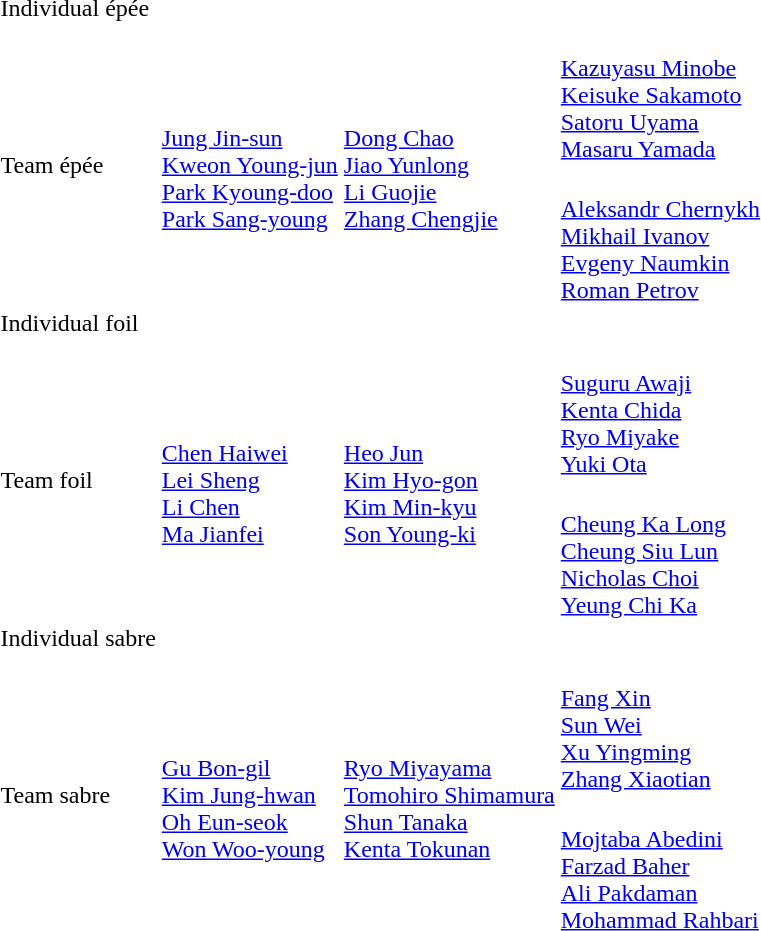<table>
<tr>
<td rowspan=2>Individual épée</td>
<td rowspan=2></td>
<td rowspan=2></td>
<td></td>
</tr>
<tr>
<td></td>
</tr>
<tr>
<td rowspan=2>Team épée</td>
<td rowspan=2><br><a href='#'>Jung Jin-sun</a><br><a href='#'>Kweon Young-jun</a><br><a href='#'>Park Kyoung-doo</a><br><a href='#'>Park Sang-young</a></td>
<td rowspan=2><br><a href='#'>Dong Chao</a><br><a href='#'>Jiao Yunlong</a><br><a href='#'>Li Guojie</a><br><a href='#'>Zhang Chengjie</a></td>
<td><br><a href='#'>Kazuyasu Minobe</a><br><a href='#'>Keisuke Sakamoto</a><br><a href='#'>Satoru Uyama</a><br><a href='#'>Masaru Yamada</a></td>
</tr>
<tr>
<td><br><a href='#'>Aleksandr Chernykh</a><br><a href='#'>Mikhail Ivanov</a><br><a href='#'>Evgeny Naumkin</a><br><a href='#'>Roman Petrov</a></td>
</tr>
<tr>
<td rowspan=2>Individual foil</td>
<td rowspan=2></td>
<td rowspan=2></td>
<td></td>
</tr>
<tr>
<td></td>
</tr>
<tr>
<td rowspan=2>Team foil</td>
<td rowspan=2><br><a href='#'>Chen Haiwei</a><br><a href='#'>Lei Sheng</a><br><a href='#'>Li Chen</a><br><a href='#'>Ma Jianfei</a></td>
<td rowspan=2><br><a href='#'>Heo Jun</a><br><a href='#'>Kim Hyo-gon</a><br><a href='#'>Kim Min-kyu</a><br><a href='#'>Son Young-ki</a></td>
<td><br><a href='#'>Suguru Awaji</a><br><a href='#'>Kenta Chida</a><br><a href='#'>Ryo Miyake</a><br><a href='#'>Yuki Ota</a></td>
</tr>
<tr>
<td><br><a href='#'>Cheung Ka Long</a><br><a href='#'>Cheung Siu Lun</a><br><a href='#'>Nicholas Choi</a><br><a href='#'>Yeung Chi Ka</a></td>
</tr>
<tr>
<td rowspan=2>Individual sabre</td>
<td rowspan=2></td>
<td rowspan=2></td>
<td></td>
</tr>
<tr>
<td></td>
</tr>
<tr>
<td rowspan=2>Team sabre</td>
<td rowspan=2><br><a href='#'>Gu Bon-gil</a><br><a href='#'>Kim Jung-hwan</a><br><a href='#'>Oh Eun-seok</a><br><a href='#'>Won Woo-young</a></td>
<td rowspan=2><br><a href='#'>Ryo Miyayama</a><br><a href='#'>Tomohiro Shimamura</a><br><a href='#'>Shun Tanaka</a><br><a href='#'>Kenta Tokunan</a></td>
<td><br><a href='#'>Fang Xin</a><br><a href='#'>Sun Wei</a><br><a href='#'>Xu Yingming</a><br><a href='#'>Zhang Xiaotian</a></td>
</tr>
<tr>
<td><br><a href='#'>Mojtaba Abedini</a><br><a href='#'>Farzad Baher</a><br><a href='#'>Ali Pakdaman</a><br><a href='#'>Mohammad Rahbari</a></td>
</tr>
</table>
